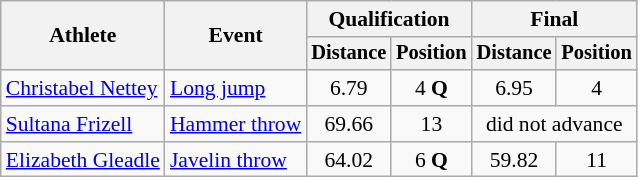<table class=wikitable style="font-size:90%">
<tr>
<th rowspan="2">Athlete</th>
<th rowspan="2">Event</th>
<th colspan="2">Qualification</th>
<th colspan="2">Final</th>
</tr>
<tr style="font-size:95%">
<th>Distance</th>
<th>Position</th>
<th>Distance</th>
<th>Position</th>
</tr>
<tr style=text-align:center>
<td style=text-align:left><a href='#'>Christabel Nettey</a></td>
<td style=text-align:left><a href='#'>Long jump</a></td>
<td>6.79</td>
<td>4 <strong>Q</strong></td>
<td>6.95</td>
<td>4</td>
</tr>
<tr style=text-align:center>
<td style=text-align:left><a href='#'>Sultana Frizell</a></td>
<td style=text-align:left><a href='#'>Hammer throw</a></td>
<td>69.66</td>
<td>13</td>
<td colspan=2>did not advance</td>
</tr>
<tr style=text-align:center>
<td style=text-align:left><a href='#'>Elizabeth Gleadle</a></td>
<td style=text-align:left><a href='#'>Javelin throw</a></td>
<td>64.02</td>
<td>6 <strong>Q</strong></td>
<td>59.82</td>
<td>11</td>
</tr>
</table>
